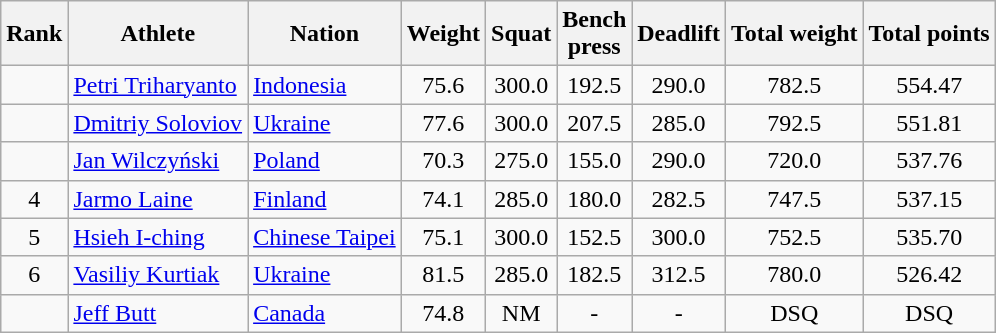<table class="wikitable sortable" style="text-align:center">
<tr>
<th>Rank</th>
<th>Athlete</th>
<th>Nation</th>
<th>Weight</th>
<th>Squat</th>
<th>Bench<br>press</th>
<th>Deadlift</th>
<th>Total weight</th>
<th>Total points</th>
</tr>
<tr>
<td></td>
<td align=left><a href='#'>Petri Triharyanto</a></td>
<td align=left> <a href='#'>Indonesia</a></td>
<td>75.6</td>
<td>300.0</td>
<td>192.5</td>
<td>290.0</td>
<td>782.5</td>
<td>554.47</td>
</tr>
<tr>
<td></td>
<td align=left><a href='#'>Dmitriy Soloviov</a></td>
<td align=left> <a href='#'>Ukraine</a></td>
<td>77.6</td>
<td>300.0</td>
<td>207.5</td>
<td>285.0</td>
<td>792.5</td>
<td>551.81</td>
</tr>
<tr>
<td></td>
<td align=left><a href='#'>Jan Wilczyński</a></td>
<td align=left> <a href='#'>Poland</a></td>
<td>70.3</td>
<td>275.0</td>
<td>155.0</td>
<td>290.0</td>
<td>720.0</td>
<td>537.76</td>
</tr>
<tr>
<td>4</td>
<td align=left><a href='#'>Jarmo Laine</a></td>
<td align=left> <a href='#'>Finland</a></td>
<td>74.1</td>
<td>285.0</td>
<td>180.0</td>
<td>282.5</td>
<td>747.5</td>
<td>537.15</td>
</tr>
<tr>
<td>5</td>
<td align=left><a href='#'>Hsieh I-ching</a></td>
<td align=left> <a href='#'>Chinese Taipei</a></td>
<td>75.1</td>
<td>300.0</td>
<td>152.5</td>
<td>300.0</td>
<td>752.5</td>
<td>535.70</td>
</tr>
<tr>
<td>6</td>
<td align=left><a href='#'>Vasiliy Kurtiak</a></td>
<td align=left> <a href='#'>Ukraine</a></td>
<td>81.5</td>
<td>285.0</td>
<td>182.5</td>
<td>312.5</td>
<td>780.0</td>
<td>526.42</td>
</tr>
<tr>
<td></td>
<td align=left><a href='#'>Jeff Butt</a></td>
<td align=left> <a href='#'>Canada</a></td>
<td>74.8</td>
<td>NM</td>
<td>-</td>
<td>-</td>
<td>DSQ</td>
<td>DSQ</td>
</tr>
</table>
